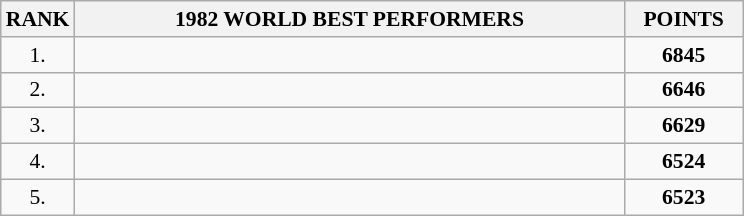<table class="wikitable" style="border-collapse: collapse; font-size: 90%;">
<tr>
<th>RANK</th>
<th align="center" style="width: 25em">1982 WORLD BEST PERFORMERS</th>
<th align="center" style="width: 5em">POINTS</th>
</tr>
<tr>
<td align="center">1.</td>
<td></td>
<td align="center"><strong>6845</strong></td>
</tr>
<tr>
<td align="center">2.</td>
<td></td>
<td align="center"><strong>6646</strong></td>
</tr>
<tr>
<td align="center">3.</td>
<td></td>
<td align="center"><strong>6629</strong></td>
</tr>
<tr>
<td align="center">4.</td>
<td></td>
<td align="center"><strong>6524</strong></td>
</tr>
<tr>
<td align="center">5.</td>
<td></td>
<td align="center"><strong>6523</strong></td>
</tr>
</table>
